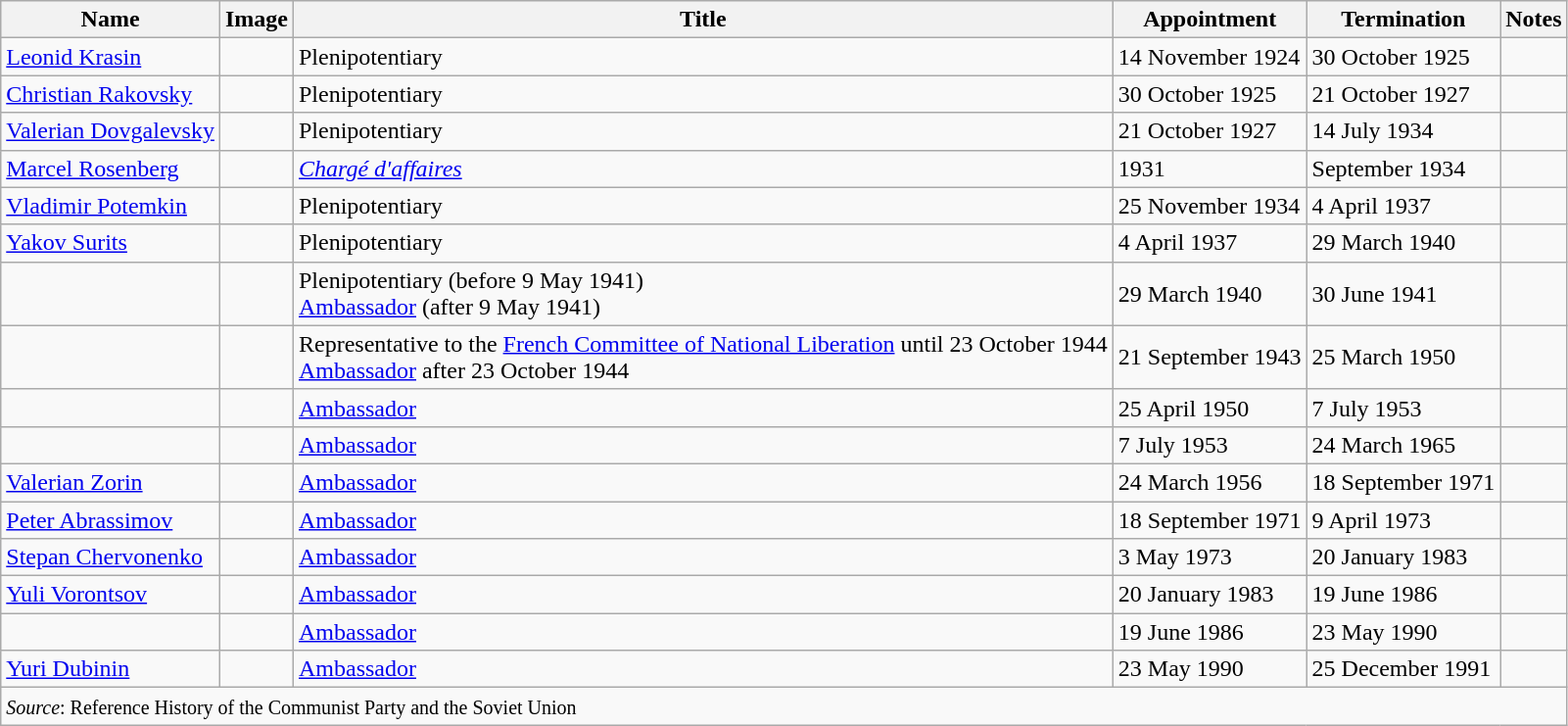<table class="wikitable">
<tr valign="middle">
<th>Name</th>
<th>Image</th>
<th>Title</th>
<th>Appointment</th>
<th>Termination</th>
<th>Notes</th>
</tr>
<tr>
<td><a href='#'>Leonid Krasin</a></td>
<td></td>
<td>Plenipotentiary</td>
<td>14 November 1924</td>
<td>30 October 1925</td>
<td></td>
</tr>
<tr>
<td><a href='#'>Christian Rakovsky</a></td>
<td></td>
<td>Plenipotentiary</td>
<td>30 October 1925</td>
<td>21 October 1927</td>
<td></td>
</tr>
<tr>
<td><a href='#'>Valerian Dovgalevsky</a></td>
<td></td>
<td>Plenipotentiary</td>
<td>21 October 1927</td>
<td>14 July 1934</td>
<td></td>
</tr>
<tr>
<td><a href='#'>Marcel Rosenberg</a></td>
<td></td>
<td><em><a href='#'>Chargé d'affaires</a></em></td>
<td>1931</td>
<td>September 1934</td>
<td></td>
</tr>
<tr>
<td><a href='#'>Vladimir Potemkin</a></td>
<td></td>
<td>Plenipotentiary</td>
<td>25 November 1934</td>
<td>4 April 1937</td>
<td></td>
</tr>
<tr>
<td><a href='#'>Yakov Surits</a></td>
<td></td>
<td>Plenipotentiary</td>
<td>4 April 1937</td>
<td>29 March 1940</td>
<td></td>
</tr>
<tr>
<td></td>
<td></td>
<td>Plenipotentiary (before 9 May 1941)<br><a href='#'>Ambassador</a> (after 9 May 1941)</td>
<td>29 March 1940</td>
<td>30 June 1941</td>
<td></td>
</tr>
<tr>
<td></td>
<td></td>
<td>Representative to the <a href='#'>French Committee of National Liberation</a> until 23 October 1944<br><a href='#'>Ambassador</a> after 23 October 1944</td>
<td>21 September 1943</td>
<td>25 March 1950</td>
<td></td>
</tr>
<tr>
<td></td>
<td></td>
<td><a href='#'>Ambassador</a></td>
<td>25 April 1950</td>
<td>7 July 1953</td>
<td></td>
</tr>
<tr>
<td></td>
<td></td>
<td><a href='#'>Ambassador</a></td>
<td>7 July 1953</td>
<td>24 March 1965</td>
<td></td>
</tr>
<tr>
<td><a href='#'>Valerian Zorin</a></td>
<td></td>
<td><a href='#'>Ambassador</a></td>
<td>24 March 1956</td>
<td>18 September 1971</td>
<td></td>
</tr>
<tr>
<td><a href='#'>Peter Abrassimov</a></td>
<td></td>
<td><a href='#'>Ambassador</a></td>
<td>18 September 1971</td>
<td>9 April 1973</td>
<td></td>
</tr>
<tr>
<td><a href='#'>Stepan Chervonenko</a></td>
<td></td>
<td><a href='#'>Ambassador</a></td>
<td>3 May 1973</td>
<td>20 January 1983</td>
<td></td>
</tr>
<tr>
<td><a href='#'>Yuli Vorontsov</a></td>
<td></td>
<td><a href='#'>Ambassador</a></td>
<td>20 January 1983</td>
<td>19 June 1986</td>
<td></td>
</tr>
<tr>
<td></td>
<td></td>
<td><a href='#'>Ambassador</a></td>
<td>19 June 1986</td>
<td>23 May 1990</td>
<td></td>
</tr>
<tr>
<td><a href='#'>Yuri Dubinin</a></td>
<td></td>
<td><a href='#'>Ambassador</a></td>
<td>23 May 1990</td>
<td>25 December 1991</td>
<td></td>
</tr>
<tr>
<td colspan=6><small><em>Source</em>: Reference History of the Communist Party and the Soviet Union</small></td>
</tr>
</table>
